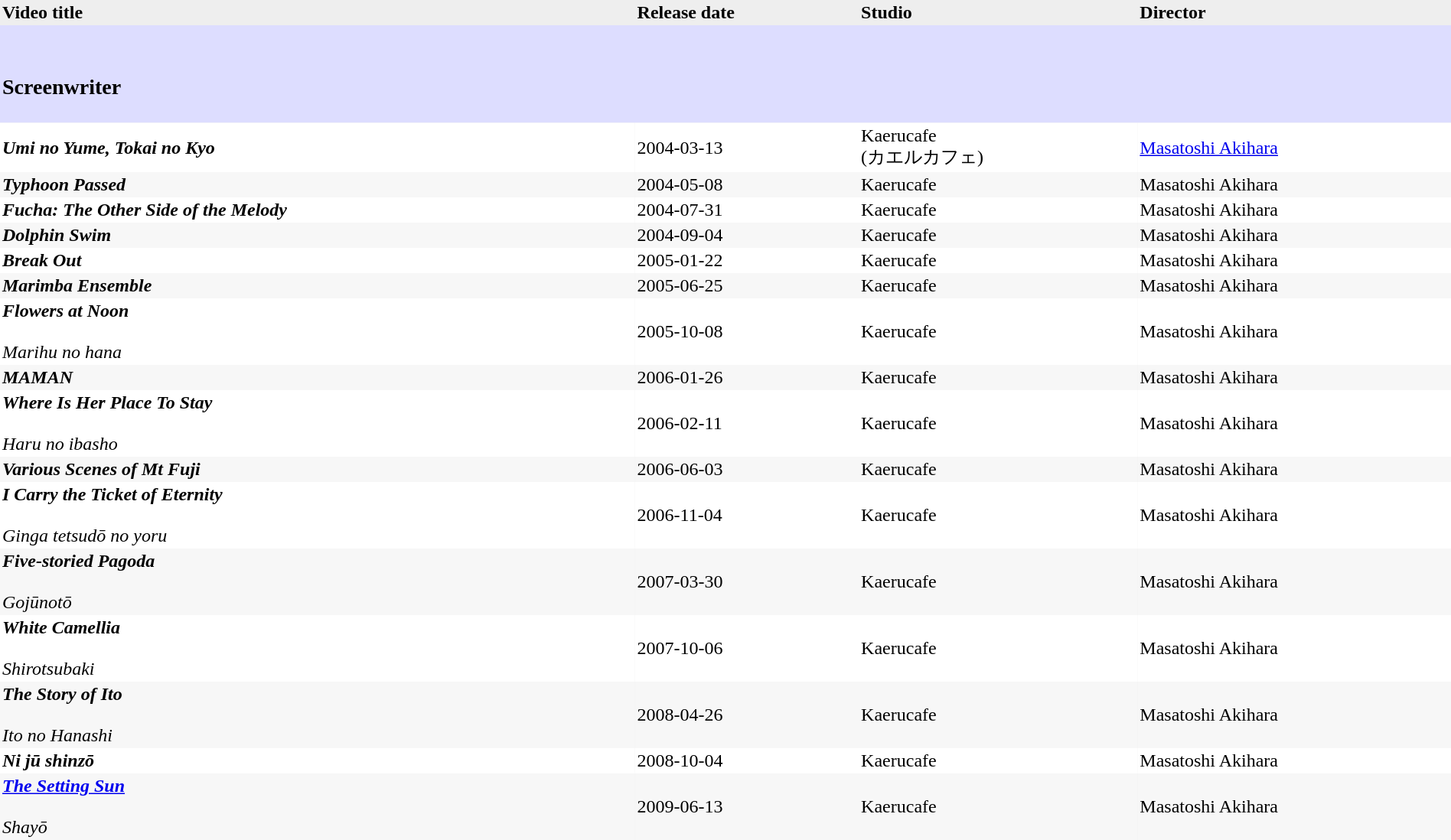<table cellpadding=2 style="width:100%; text-align:left; border-width:0px; border-collapse:collapse; background:#eee;">
<tr>
<th>Video title</th>
<th>Release date</th>
<th>Studio</th>
<th>Director</th>
</tr>
<tr>
<td colspan=6 style=background-color:#ddf;></td>
</tr>
<tr>
<td colspan=6 style=background-color:#ddf;><br><h3>Screenwriter</h3></td>
</tr>
<tr style=background:#fff;>
<td><strong><em>Umi no Yume, Tokai no Kyo</em></strong><br></td>
<td>2004-03-13</td>
<td>Kaerucafe<br>(カエルカフェ)</td>
<td><a href='#'>Masatoshi Akihara</a></td>
</tr>
<tr style=background:#f7f7f7;>
<td><strong><em>Typhoon Passed</em></strong><br></td>
<td>2004-05-08</td>
<td>Kaerucafe</td>
<td>Masatoshi Akihara</td>
</tr>
<tr style=background:#fff;>
<td><strong><em>Fucha: The Other Side of the Melody</em></strong><br></td>
<td>2004-07-31</td>
<td>Kaerucafe</td>
<td>Masatoshi Akihara</td>
</tr>
<tr style=background:#f7f7f7;>
<td><strong><em>Dolphin Swim</em></strong><br></td>
<td>2004-09-04</td>
<td>Kaerucafe</td>
<td>Masatoshi Akihara</td>
</tr>
<tr style=background:#fff;>
<td><strong><em>Break Out</em></strong><br></td>
<td>2005-01-22</td>
<td>Kaerucafe</td>
<td>Masatoshi Akihara</td>
</tr>
<tr style=background:#f7f7f7;>
<td><strong><em>Marimba Ensemble</em></strong><br></td>
<td>2005-06-25</td>
<td>Kaerucafe</td>
<td>Masatoshi Akihara</td>
</tr>
<tr style=background:#fff;>
<td><strong><em>Flowers at Noon</em></strong><br><br><em>Marihu no hana</em></td>
<td>2005-10-08</td>
<td>Kaerucafe</td>
<td>Masatoshi Akihara</td>
</tr>
<tr style=background:#f7f7f7;>
<td><strong><em>MAMAN</em></strong><br></td>
<td>2006-01-26</td>
<td>Kaerucafe</td>
<td>Masatoshi Akihara</td>
</tr>
<tr style=background:#fff;>
<td><strong><em>Where Is Her Place To Stay</em></strong><br><br><em>Haru no ibasho</em></td>
<td>2006-02-11</td>
<td>Kaerucafe</td>
<td>Masatoshi Akihara</td>
</tr>
<tr style=background:#f7f7f7;>
<td><strong><em>Various Scenes of Mt Fuji</em></strong><br></td>
<td>2006-06-03</td>
<td>Kaerucafe</td>
<td>Masatoshi Akihara</td>
</tr>
<tr style=background:#fff;>
<td><strong><em>I Carry the Ticket of Eternity</em></strong><br><br><em>Ginga tetsudō no yoru</em></td>
<td>2006-11-04</td>
<td>Kaerucafe</td>
<td>Masatoshi Akihara</td>
</tr>
<tr style=background:#f7f7f7;>
<td><strong><em>Five-storied Pagoda</em></strong><br><br><em>Gojūnotō</em></td>
<td>2007-03-30</td>
<td>Kaerucafe</td>
<td>Masatoshi Akihara</td>
</tr>
<tr style=background:#fff;>
<td><strong><em>White Camellia</em></strong><br><br><em>Shirotsubaki</em></td>
<td>2007-10-06</td>
<td>Kaerucafe</td>
<td>Masatoshi Akihara</td>
</tr>
<tr style=background:#f7f7f7;>
<td><strong><em>The Story of Ito</em></strong><br><br><em>Ito no Hanashi</em></td>
<td>2008-04-26</td>
<td>Kaerucafe</td>
<td>Masatoshi Akihara</td>
</tr>
<tr style=background:#fff;>
<td><strong><em>Ni jū shinzō</em></strong><br></td>
<td>2008-10-04</td>
<td>Kaerucafe</td>
<td>Masatoshi Akihara</td>
</tr>
<tr style=background:#f7f7f7;>
<td><strong><em><a href='#'>The Setting Sun</a></em></strong><br><br><em>Shayō</em></td>
<td>2009-06-13</td>
<td>Kaerucafe</td>
<td>Masatoshi Akihara</td>
</tr>
</table>
